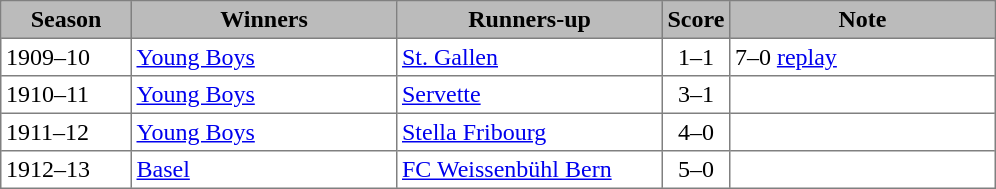<table cellpadding="3" cellspacing="3" border="1" style="border: gray solid 1px; border-collapse: collapse;">
<tr ---- bgcolor="#BBBBBB">
<th width="80px">Season</th>
<th width="170px">Winners</th>
<th width="170px">Runners-up</th>
<th>Score</th>
<th width="170px">Note</th>
</tr>
<tr>
<td>1909–10</td>
<td><a href='#'>Young Boys</a></td>
<td><a href='#'>St. Gallen</a></td>
<td align="center">1–1</td>
<td>7–0 <a href='#'>replay</a></td>
</tr>
<tr>
<td>1910–11</td>
<td><a href='#'>Young Boys</a></td>
<td><a href='#'>Servette</a></td>
<td align="center">3–1</td>
<td></td>
</tr>
<tr>
<td>1911–12</td>
<td><a href='#'>Young Boys</a></td>
<td><a href='#'>Stella Fribourg</a></td>
<td align="center">4–0</td>
<td></td>
</tr>
<tr>
<td>1912–13</td>
<td><a href='#'>Basel</a></td>
<td><a href='#'>FC Weissenbühl Bern</a></td>
<td align="center">5–0</td>
<td></td>
</tr>
</table>
